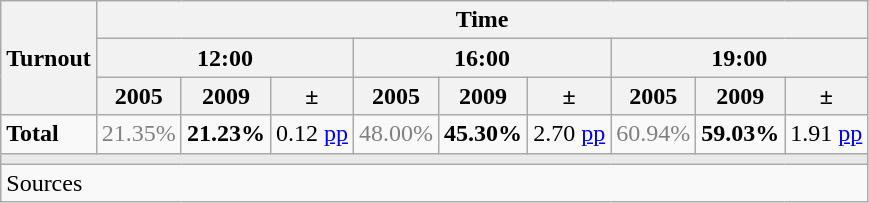<table class="wikitable sortable" style="text-align:right;">
<tr>
<th rowspan="3">Turnout</th>
<th colspan="9">Time</th>
</tr>
<tr>
<th colspan="3">12:00</th>
<th colspan="3">16:00</th>
<th colspan="3">19:00</th>
</tr>
<tr>
<th>2005</th>
<th>2009</th>
<th>±</th>
<th>2005</th>
<th>2009</th>
<th>±</th>
<th>2005</th>
<th>2009</th>
<th>±</th>
</tr>
<tr>
<td align="left"><strong>Total</strong></td>
<td style="color:gray;">21.35%</td>
<td><strong>21.23%</strong></td>
<td> 0.12 <a href='#'>pp</a></td>
<td style="color:gray;">48.00%</td>
<td><strong>45.30%</strong></td>
<td> 2.70 <a href='#'>pp</a></td>
<td style="color:gray;">60.94%</td>
<td><strong>59.03%</strong></td>
<td> 1.91 <a href='#'>pp</a></td>
</tr>
<tr>
<td colspan="10" bgcolor="#E9E9E9"></td>
</tr>
<tr>
<td align="left" colspan="10">Sources</td>
</tr>
</table>
